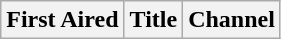<table class="wikitable">
<tr>
<th>First Aired</th>
<th>Title</th>
<th>Channel</th>
</tr>
</table>
